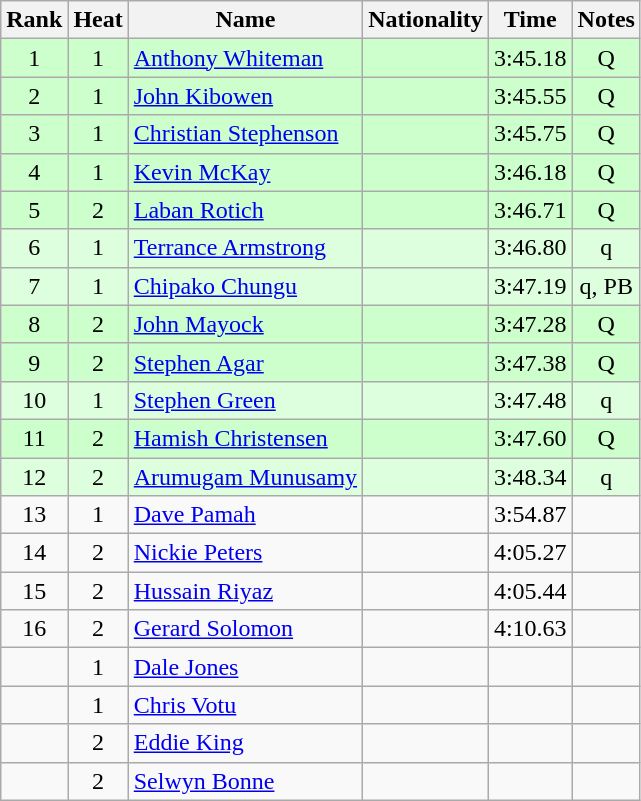<table class="wikitable sortable" style="text-align:center">
<tr>
<th>Rank</th>
<th>Heat</th>
<th>Name</th>
<th>Nationality</th>
<th>Time</th>
<th>Notes</th>
</tr>
<tr bgcolor=ccffcc>
<td>1</td>
<td>1</td>
<td align=left><a href='#'>Anthony Whiteman</a></td>
<td align=left></td>
<td>3:45.18</td>
<td>Q</td>
</tr>
<tr bgcolor=ccffcc>
<td>2</td>
<td>1</td>
<td align=left><a href='#'>John Kibowen</a></td>
<td align=left></td>
<td>3:45.55</td>
<td>Q</td>
</tr>
<tr bgcolor=ccffcc>
<td>3</td>
<td>1</td>
<td align=left><a href='#'>Christian Stephenson</a></td>
<td align=left></td>
<td>3:45.75</td>
<td>Q</td>
</tr>
<tr bgcolor=ccffcc>
<td>4</td>
<td>1</td>
<td align=left><a href='#'>Kevin McKay</a></td>
<td align=left></td>
<td>3:46.18</td>
<td>Q</td>
</tr>
<tr bgcolor=ccffcc>
<td>5</td>
<td>2</td>
<td align=left><a href='#'>Laban Rotich</a></td>
<td align=left></td>
<td>3:46.71</td>
<td>Q</td>
</tr>
<tr bgcolor=ddffdd>
<td>6</td>
<td>1</td>
<td align=left><a href='#'>Terrance Armstrong</a></td>
<td align=left></td>
<td>3:46.80</td>
<td>q</td>
</tr>
<tr bgcolor=ddffdd>
<td>7</td>
<td>1</td>
<td align=left><a href='#'>Chipako Chungu</a></td>
<td align=left></td>
<td>3:47.19</td>
<td>q, PB</td>
</tr>
<tr bgcolor=ccffcc>
<td>8</td>
<td>2</td>
<td align=left><a href='#'>John Mayock</a></td>
<td align=left></td>
<td>3:47.28</td>
<td>Q</td>
</tr>
<tr bgcolor=ccffcc>
<td>9</td>
<td>2</td>
<td align=left><a href='#'>Stephen Agar</a></td>
<td align=left></td>
<td>3:47.38</td>
<td>Q</td>
</tr>
<tr bgcolor=ddffdd>
<td>10</td>
<td>1</td>
<td align=left><a href='#'>Stephen Green</a></td>
<td align=left></td>
<td>3:47.48</td>
<td>q</td>
</tr>
<tr bgcolor=ccffcc>
<td>11</td>
<td>2</td>
<td align=left><a href='#'>Hamish Christensen</a></td>
<td align=left></td>
<td>3:47.60</td>
<td>Q</td>
</tr>
<tr bgcolor=ddffdd>
<td>12</td>
<td>2</td>
<td align=left><a href='#'>Arumugam Munusamy</a></td>
<td align=left></td>
<td>3:48.34</td>
<td>q</td>
</tr>
<tr>
<td>13</td>
<td>1</td>
<td align=left><a href='#'>Dave Pamah</a></td>
<td align=left></td>
<td>3:54.87</td>
<td></td>
</tr>
<tr>
<td>14</td>
<td>2</td>
<td align=left><a href='#'>Nickie Peters</a></td>
<td align=left></td>
<td>4:05.27</td>
<td></td>
</tr>
<tr>
<td>15</td>
<td>2</td>
<td align=left><a href='#'>Hussain Riyaz</a></td>
<td align=left></td>
<td>4:05.44</td>
<td></td>
</tr>
<tr>
<td>16</td>
<td>2</td>
<td align=left><a href='#'>Gerard Solomon</a></td>
<td align=left></td>
<td>4:10.63</td>
<td></td>
</tr>
<tr>
<td></td>
<td>1</td>
<td align=left><a href='#'>Dale Jones</a></td>
<td align=left></td>
<td></td>
<td></td>
</tr>
<tr>
<td></td>
<td>1</td>
<td align=left><a href='#'>Chris Votu</a></td>
<td align=left></td>
<td></td>
<td></td>
</tr>
<tr>
<td></td>
<td>2</td>
<td align=left><a href='#'>Eddie King</a></td>
<td align=left></td>
<td></td>
<td></td>
</tr>
<tr>
<td></td>
<td>2</td>
<td align=left><a href='#'>Selwyn Bonne</a></td>
<td align=left></td>
<td></td>
<td></td>
</tr>
</table>
